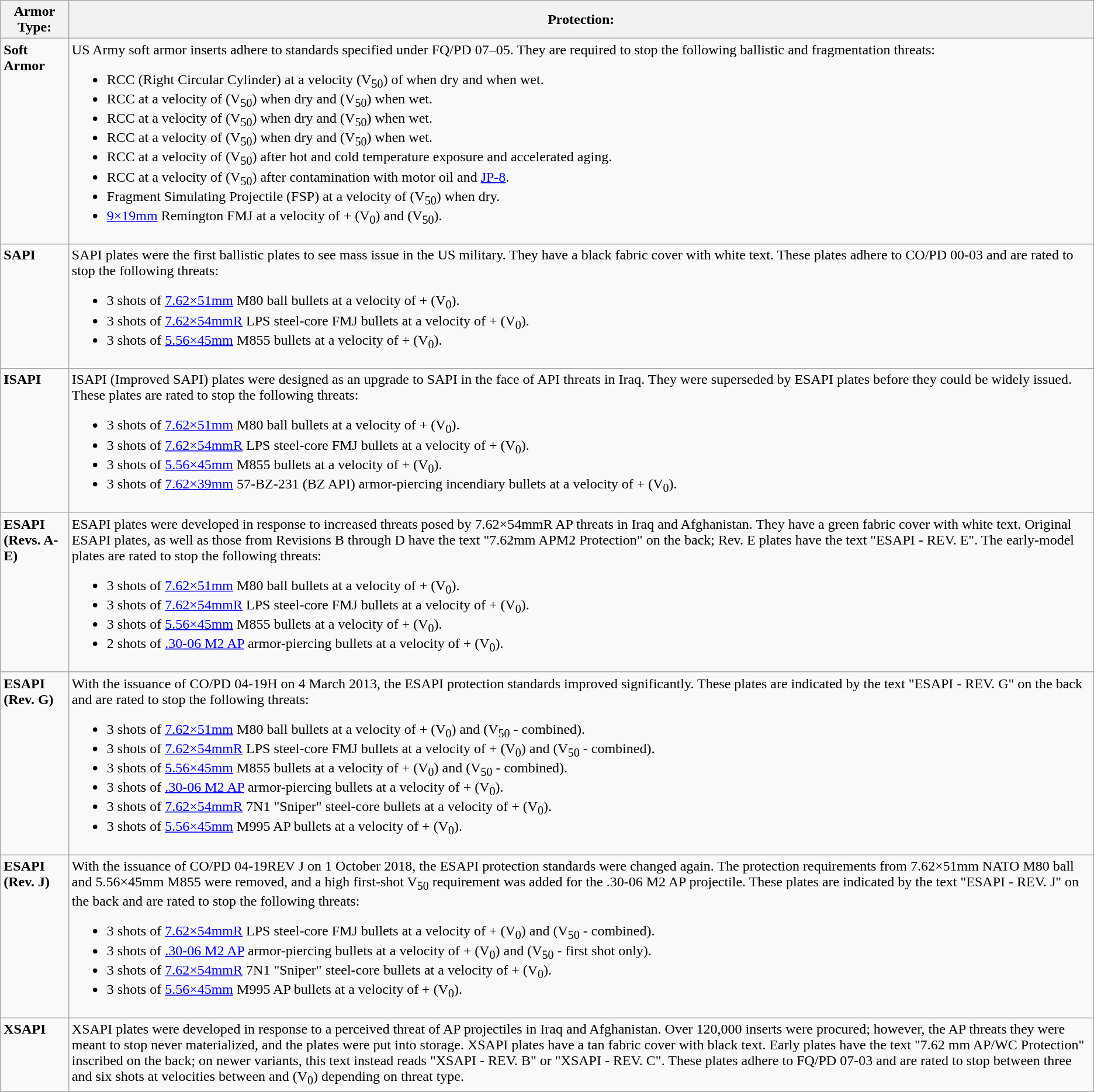<table class="wikitable">
<tr>
<th>Armor Type:</th>
<th>Protection:</th>
</tr>
<tr style="vertical-align: top;">
<td><strong>Soft Armor</strong><br></td>
<td>US Army soft armor inserts adhere to standards specified under FQ/PD 07–05. They are required to stop the following ballistic and fragmentation threats:<br><ul><li> RCC (Right Circular Cylinder) at a velocity (V<sub>50</sub>) of  when dry and  when wet.</li><li> RCC at a velocity of  (V<sub>50</sub>) when dry and  (V<sub>50</sub>) when wet.</li><li> RCC at a velocity of  (V<sub>50</sub>) when dry and  (V<sub>50</sub>) when wet.</li><li> RCC at a velocity of  (V<sub>50</sub>) when dry and  (V<sub>50</sub>) when wet.</li><li> RCC at a velocity of  (V<sub>50</sub>) after hot and cold temperature exposure and accelerated aging.</li><li> RCC at a velocity of  (V<sub>50</sub>) after contamination with motor oil and <a href='#'>JP-8</a>.</li><li> Fragment Simulating Projectile (FSP) at a velocity of  (V<sub>50</sub>) when dry.</li><li> <a href='#'>9×19mm</a> Remington FMJ at a velocity of + (V<sub>0</sub>) and  (V<sub>50</sub>).</li></ul></td>
</tr>
<tr style="vertical-align: top;">
<td><strong>SAPI</strong><br></td>
<td>SAPI plates were the first ballistic plates to see mass issue in the US military. They have a black fabric cover with white text. These plates adhere to CO/PD 00-03 and are rated to stop the following threats:<br><ul><li>3 shots of  <a href='#'>7.62×51mm</a> M80 ball bullets at a velocity of + (V<sub>0</sub>).</li><li>3 shots of  <a href='#'>7.62×54mmR</a> LPS steel-core FMJ bullets at a velocity of + (V<sub>0</sub>).</li><li>3 shots of  <a href='#'>5.56×45mm</a> M855 bullets at a velocity of + (V<sub>0</sub>).</li></ul></td>
</tr>
<tr style="vertical-align: top;">
<td><strong>ISAPI</strong><br></td>
<td>ISAPI (Improved SAPI) plates were designed as an upgrade to SAPI in the face of API threats in Iraq. They were superseded by ESAPI plates before they could be widely issued. These plates are rated to stop the following threats:<br><ul><li>3 shots of  <a href='#'>7.62×51mm</a> M80 ball bullets at a velocity of + (V<sub>0</sub>).</li><li>3 shots of  <a href='#'>7.62×54mmR</a> LPS steel-core FMJ bullets at a velocity of + (V<sub>0</sub>).</li><li>3 shots of  <a href='#'>5.56×45mm</a> M855 bullets at a velocity of + (V<sub>0</sub>).</li><li>3 shots of  <a href='#'>7.62×39mm</a> 57-BZ-231 (BZ API) armor-piercing incendiary bullets at a velocity of + (V<sub>0</sub>).</li></ul></td>
</tr>
<tr style="vertical-align: top;">
<td><strong>ESAPI (Revs. A-E)</strong><br></td>
<td>ESAPI plates were developed in response to increased threats posed by 7.62×54mmR AP threats in Iraq and Afghanistan. They have a green fabric cover with white text. Original ESAPI plates, as well as those from Revisions B through D have the text "7.62mm APM2 Protection" on the back; Rev. E plates have the text "ESAPI - REV. E". The early-model plates are rated to stop the following threats:<br><ul><li>3 shots of  <a href='#'>7.62×51mm</a> M80 ball bullets at a velocity of + (V<sub>0</sub>).</li><li>3 shots of  <a href='#'>7.62×54mmR</a> LPS steel-core FMJ bullets at a velocity of + (V<sub>0</sub>).</li><li>3 shots of  <a href='#'>5.56×45mm</a> M855 bullets at a velocity of + (V<sub>0</sub>).</li><li>2 shots of  <a href='#'>.30-06 M2 AP</a> armor-piercing bullets at a velocity of + (V<sub>0</sub>).</li></ul></td>
</tr>
<tr style="vertical-align: top;">
<td><strong>ESAPI (Rev. G)</strong><br></td>
<td>With the issuance of CO/PD 04-19H on 4 March 2013, the ESAPI protection standards improved significantly. These plates are indicated by the text "ESAPI - REV. G" on the back and are rated to stop the following threats:<br><ul><li>3 shots of  <a href='#'>7.62×51mm</a> M80 ball bullets at a velocity of + (V<sub>0</sub>) and  (V<sub>50</sub> - combined).</li><li>3 shots of  <a href='#'>7.62×54mmR</a> LPS steel-core FMJ bullets at a velocity of + (V<sub>0</sub>) and  (V<sub>50</sub> - combined).</li><li>3 shots of  <a href='#'>5.56×45mm</a> M855 bullets at a velocity of + (V<sub>0</sub>) and  (V<sub>50</sub> - combined).</li><li>3 shots of  <a href='#'>.30-06 M2 AP</a> armor-piercing bullets at a velocity of + (V<sub>0</sub>).</li><li>3 shots of  <a href='#'>7.62×54mmR</a> 7N1 "Sniper" steel-core bullets at a velocity of + (V<sub>0</sub>).</li><li>3 shots of  <a href='#'>5.56×45mm</a> M995 AP bullets at a velocity of + (V<sub>0</sub>).</li></ul></td>
</tr>
<tr style="vertical-align: top;">
<td><strong>ESAPI (Rev. J)</strong><br></td>
<td>With the issuance of CO/PD 04-19REV J on 1 October 2018, the ESAPI protection standards were changed again. The protection requirements from 7.62×51mm NATO M80 ball and 5.56×45mm M855 were removed, and a high first-shot V<sub>50</sub> requirement was added for the .30-06 M2 AP projectile. These plates are indicated by the text "ESAPI - REV. J" on the back and are rated to stop the following threats:<br><ul><li>3 shots of  <a href='#'>7.62×54mmR</a> LPS steel-core FMJ bullets at a velocity of + (V<sub>0</sub>) and  (V<sub>50</sub> - combined).</li><li>3 shots of  <a href='#'>.30-06 M2 AP</a> armor-piercing bullets at a velocity of + (V<sub>0</sub>) and  (V<sub>50</sub> - first shot only).</li><li>3 shots of  <a href='#'>7.62×54mmR</a> 7N1 "Sniper" steel-core bullets at a velocity of + (V<sub>0</sub>).</li><li>3 shots of  <a href='#'>5.56×45mm</a> M995 AP bullets at a velocity of + (V<sub>0</sub>).</li></ul></td>
</tr>
<tr style="vertical-align: top;">
<td><strong>XSAPI</strong><br></td>
<td>XSAPI plates were developed in response to a perceived threat of AP projectiles in Iraq and Afghanistan. Over 120,000 inserts were procured; however, the AP threats they were meant to stop never materialized, and the plates were put into storage. XSAPI plates have a tan fabric cover with black text. Early plates have the text "7.62 mm AP/WC Protection" inscribed on the back; on newer variants, this text instead reads "XSAPI - REV. B" or "XSAPI - REV. C". These plates adhere to FQ/PD 07-03 and are rated to stop between three and six shots at velocities between  and   (V<sub>0</sub>) depending on threat type.</td>
</tr>
</table>
